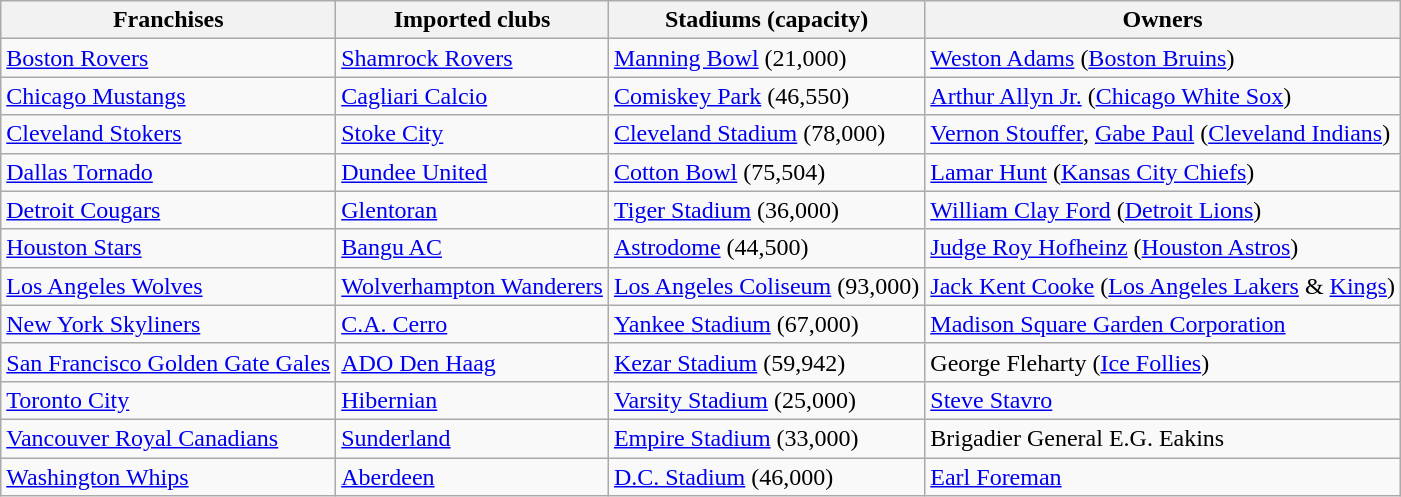<table class="wikitable sortable">
<tr>
<th>Franchises</th>
<th>Imported clubs</th>
<th>Stadiums (capacity)</th>
<th>Owners</th>
</tr>
<tr>
<td><a href='#'>Boston Rovers</a></td>
<td> <a href='#'>Shamrock Rovers</a></td>
<td><a href='#'>Manning Bowl</a> (21,000)</td>
<td><a href='#'>Weston Adams</a> (<a href='#'>Boston Bruins</a>)</td>
</tr>
<tr>
<td><a href='#'>Chicago Mustangs</a></td>
<td> <a href='#'>Cagliari Calcio</a></td>
<td><a href='#'>Comiskey Park</a> (46,550)</td>
<td><a href='#'>Arthur Allyn Jr.</a> (<a href='#'>Chicago White Sox</a>)</td>
</tr>
<tr>
<td><a href='#'>Cleveland Stokers</a></td>
<td> <a href='#'>Stoke City</a></td>
<td><a href='#'>Cleveland Stadium</a> (78,000)</td>
<td><a href='#'>Vernon Stouffer</a>, <a href='#'>Gabe Paul</a> (<a href='#'>Cleveland Indians</a>)</td>
</tr>
<tr>
<td><a href='#'>Dallas Tornado</a></td>
<td> <a href='#'>Dundee United</a></td>
<td><a href='#'>Cotton Bowl</a> (75,504)</td>
<td><a href='#'>Lamar Hunt</a> (<a href='#'>Kansas City Chiefs</a>)</td>
</tr>
<tr>
<td><a href='#'>Detroit Cougars</a></td>
<td> <a href='#'>Glentoran</a></td>
<td><a href='#'>Tiger Stadium</a> (36,000)</td>
<td><a href='#'>William Clay Ford</a> (<a href='#'>Detroit Lions</a>)</td>
</tr>
<tr>
<td><a href='#'>Houston Stars</a></td>
<td> <a href='#'>Bangu AC</a></td>
<td><a href='#'>Astrodome</a> (44,500)</td>
<td><a href='#'>Judge Roy Hofheinz</a> (<a href='#'>Houston Astros</a>)</td>
</tr>
<tr>
<td><a href='#'>Los Angeles Wolves</a></td>
<td> <a href='#'>Wolverhampton Wanderers</a></td>
<td><a href='#'>Los Angeles Coliseum</a> (93,000)</td>
<td><a href='#'>Jack Kent Cooke</a> (<a href='#'>Los Angeles Lakers</a> & <a href='#'>Kings</a>)</td>
</tr>
<tr>
<td><a href='#'>New York Skyliners</a></td>
<td> <a href='#'>C.A. Cerro</a></td>
<td><a href='#'>Yankee Stadium</a> (67,000)</td>
<td><a href='#'>Madison Square Garden Corporation</a></td>
</tr>
<tr>
<td><a href='#'>San Francisco Golden Gate Gales</a></td>
<td> <a href='#'>ADO Den Haag</a></td>
<td><a href='#'>Kezar Stadium</a> (59,942)</td>
<td>George Fleharty (<a href='#'>Ice Follies</a>)</td>
</tr>
<tr>
<td><a href='#'>Toronto City</a></td>
<td> <a href='#'>Hibernian</a></td>
<td><a href='#'>Varsity Stadium</a> (25,000)</td>
<td><a href='#'>Steve Stavro</a></td>
</tr>
<tr>
<td><a href='#'>Vancouver Royal Canadians</a></td>
<td> <a href='#'>Sunderland</a></td>
<td><a href='#'>Empire Stadium</a> (33,000)</td>
<td>Brigadier General E.G. Eakins</td>
</tr>
<tr>
<td><a href='#'>Washington Whips</a></td>
<td> <a href='#'>Aberdeen</a></td>
<td><a href='#'>D.C. Stadium</a> (46,000)</td>
<td><a href='#'>Earl Foreman</a></td>
</tr>
</table>
